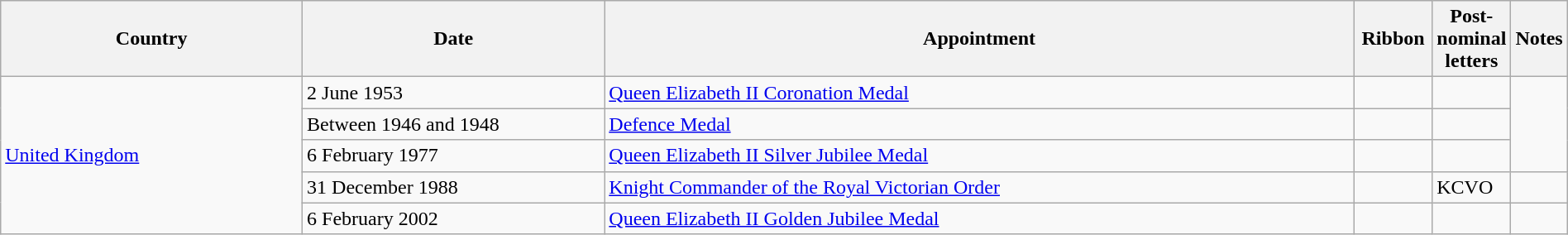<table class="wikitable sortable plainrowheaders" width="100%">
<tr>
<th width="20%">Country</th>
<th width="20%">Date</th>
<th width="50%">Appointment</th>
<th width="5%">Ribbon</th>
<th width="5%">Post-nominal letters</th>
<th>Notes</th>
</tr>
<tr>
<td rowspan="5"><a href='#'>United Kingdom</a></td>
<td>2 June 1953</td>
<td><a href='#'>Queen Elizabeth II Coronation Medal</a></td>
<td></td>
<td></td>
<td rowspan="3"></td>
</tr>
<tr>
<td>Between 1946 and 1948</td>
<td><a href='#'>Defence Medal</a></td>
<td></td>
<td></td>
</tr>
<tr>
<td>6 February 1977</td>
<td><a href='#'>Queen Elizabeth II Silver Jubilee Medal</a></td>
<td></td>
<td></td>
</tr>
<tr>
<td>31 December 1988</td>
<td><a href='#'>Knight Commander of the Royal Victorian Order</a></td>
<td></td>
<td>KCVO</td>
<td></td>
</tr>
<tr>
<td>6 February 2002</td>
<td><a href='#'>Queen Elizabeth II Golden Jubilee Medal</a></td>
<td></td>
<td></td>
<td></td>
</tr>
</table>
